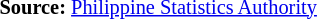<table style="font-size:85%;" '|>
<tr>
<td><br><p>
<strong>Source:</strong> <a href='#'>Philippine Statistics Authority</a>
</p></td>
</tr>
</table>
